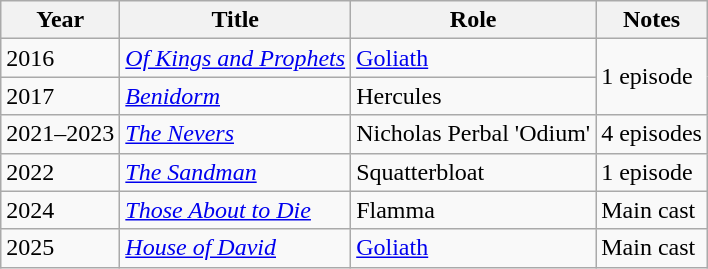<table class="wikitable">
<tr>
<th>Year</th>
<th>Title</th>
<th>Role</th>
<th>Notes</th>
</tr>
<tr>
<td>2016</td>
<td><em><a href='#'>Of Kings and Prophets</a></em></td>
<td><a href='#'>Goliath</a></td>
<td rowspan=2>1 episode</td>
</tr>
<tr>
<td>2017</td>
<td><em><a href='#'>Benidorm</a></em></td>
<td>Hercules</td>
</tr>
<tr>
<td>2021–2023</td>
<td><em><a href='#'>The Nevers</a></em></td>
<td>Nicholas Perbal 'Odium'</td>
<td>4 episodes</td>
</tr>
<tr>
<td>2022</td>
<td><em><a href='#'>The Sandman</a></em></td>
<td>Squatterbloat</td>
<td>1 episode</td>
</tr>
<tr>
<td>2024</td>
<td><em><a href='#'>Those About to Die</a></em></td>
<td>Flamma</td>
<td>Main cast</td>
</tr>
<tr>
<td>2025</td>
<td><em><a href='#'>House of David</a></em></td>
<td><a href='#'>Goliath</a></td>
<td>Main cast</td>
</tr>
</table>
